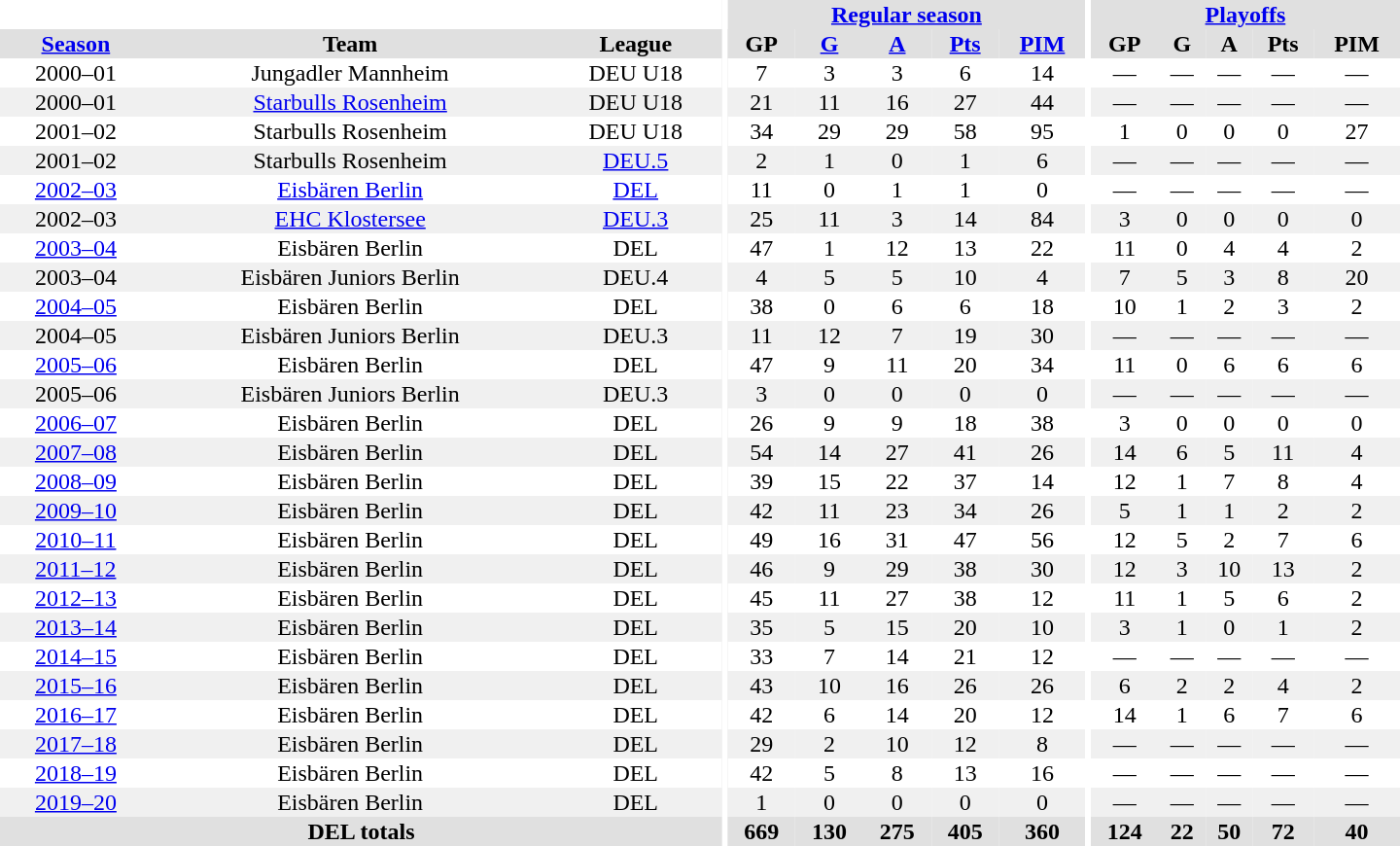<table border="0" cellpadding="1" cellspacing="0" style="text-align:center; width:60em">
<tr bgcolor="#e0e0e0">
<th colspan="3" bgcolor="#ffffff"></th>
<th rowspan="99" bgcolor="#ffffff"></th>
<th colspan="5"><a href='#'>Regular season</a></th>
<th rowspan="99" bgcolor="#ffffff"></th>
<th colspan="5"><a href='#'>Playoffs</a></th>
</tr>
<tr bgcolor="#e0e0e0">
<th><a href='#'>Season</a></th>
<th>Team</th>
<th>League</th>
<th>GP</th>
<th><a href='#'>G</a></th>
<th><a href='#'>A</a></th>
<th><a href='#'>Pts</a></th>
<th><a href='#'>PIM</a></th>
<th>GP</th>
<th>G</th>
<th>A</th>
<th>Pts</th>
<th>PIM</th>
</tr>
<tr>
<td>2000–01</td>
<td>Jungadler Mannheim</td>
<td>DEU U18</td>
<td>7</td>
<td>3</td>
<td>3</td>
<td>6</td>
<td>14</td>
<td>—</td>
<td>—</td>
<td>—</td>
<td>—</td>
<td>—</td>
</tr>
<tr bgcolor="#f0f0f0">
<td>2000–01</td>
<td><a href='#'>Starbulls Rosenheim</a></td>
<td>DEU U18</td>
<td>21</td>
<td>11</td>
<td>16</td>
<td>27</td>
<td>44</td>
<td>—</td>
<td>—</td>
<td>—</td>
<td>—</td>
<td>—</td>
</tr>
<tr>
<td>2001–02</td>
<td>Starbulls Rosenheim</td>
<td>DEU U18</td>
<td>34</td>
<td>29</td>
<td>29</td>
<td>58</td>
<td>95</td>
<td>1</td>
<td>0</td>
<td>0</td>
<td>0</td>
<td>27</td>
</tr>
<tr bgcolor="#f0f0f0">
<td>2001–02</td>
<td>Starbulls Rosenheim</td>
<td><a href='#'>DEU.5</a></td>
<td>2</td>
<td>1</td>
<td>0</td>
<td>1</td>
<td>6</td>
<td>—</td>
<td>—</td>
<td>—</td>
<td>—</td>
<td>—</td>
</tr>
<tr>
<td><a href='#'>2002–03</a></td>
<td><a href='#'>Eisbären Berlin</a></td>
<td><a href='#'>DEL</a></td>
<td>11</td>
<td>0</td>
<td>1</td>
<td>1</td>
<td>0</td>
<td>—</td>
<td>—</td>
<td>—</td>
<td>—</td>
<td>—</td>
</tr>
<tr bgcolor="#f0f0f0">
<td>2002–03</td>
<td><a href='#'>EHC Klostersee</a></td>
<td><a href='#'>DEU.3</a></td>
<td>25</td>
<td>11</td>
<td>3</td>
<td>14</td>
<td>84</td>
<td>3</td>
<td>0</td>
<td>0</td>
<td>0</td>
<td>0</td>
</tr>
<tr>
<td><a href='#'>2003–04</a></td>
<td>Eisbären Berlin</td>
<td>DEL</td>
<td>47</td>
<td>1</td>
<td>12</td>
<td>13</td>
<td>22</td>
<td>11</td>
<td>0</td>
<td>4</td>
<td>4</td>
<td>2</td>
</tr>
<tr bgcolor="#f0f0f0">
<td>2003–04</td>
<td>Eisbären Juniors Berlin</td>
<td>DEU.4</td>
<td>4</td>
<td>5</td>
<td>5</td>
<td>10</td>
<td>4</td>
<td>7</td>
<td>5</td>
<td>3</td>
<td>8</td>
<td>20</td>
</tr>
<tr>
<td><a href='#'>2004–05</a></td>
<td>Eisbären Berlin</td>
<td>DEL</td>
<td>38</td>
<td>0</td>
<td>6</td>
<td>6</td>
<td>18</td>
<td>10</td>
<td>1</td>
<td>2</td>
<td>3</td>
<td>2</td>
</tr>
<tr bgcolor="#f0f0f0">
<td>2004–05</td>
<td>Eisbären Juniors Berlin</td>
<td>DEU.3</td>
<td>11</td>
<td>12</td>
<td>7</td>
<td>19</td>
<td>30</td>
<td>—</td>
<td>—</td>
<td>—</td>
<td>—</td>
<td>—</td>
</tr>
<tr>
<td><a href='#'>2005–06</a></td>
<td>Eisbären Berlin</td>
<td>DEL</td>
<td>47</td>
<td>9</td>
<td>11</td>
<td>20</td>
<td>34</td>
<td>11</td>
<td>0</td>
<td>6</td>
<td>6</td>
<td>6</td>
</tr>
<tr bgcolor="#f0f0f0">
<td>2005–06</td>
<td>Eisbären Juniors Berlin</td>
<td>DEU.3</td>
<td>3</td>
<td>0</td>
<td>0</td>
<td>0</td>
<td>0</td>
<td>—</td>
<td>—</td>
<td>—</td>
<td>—</td>
<td>—</td>
</tr>
<tr>
<td><a href='#'>2006–07</a></td>
<td>Eisbären Berlin</td>
<td>DEL</td>
<td>26</td>
<td>9</td>
<td>9</td>
<td>18</td>
<td>38</td>
<td>3</td>
<td>0</td>
<td>0</td>
<td>0</td>
<td>0</td>
</tr>
<tr bgcolor="#f0f0f0">
<td><a href='#'>2007–08</a></td>
<td>Eisbären Berlin</td>
<td>DEL</td>
<td>54</td>
<td>14</td>
<td>27</td>
<td>41</td>
<td>26</td>
<td>14</td>
<td>6</td>
<td>5</td>
<td>11</td>
<td>4</td>
</tr>
<tr>
<td><a href='#'>2008–09</a></td>
<td>Eisbären Berlin</td>
<td>DEL</td>
<td>39</td>
<td>15</td>
<td>22</td>
<td>37</td>
<td>14</td>
<td>12</td>
<td>1</td>
<td>7</td>
<td>8</td>
<td>4</td>
</tr>
<tr bgcolor="#f0f0f0">
<td><a href='#'>2009–10</a></td>
<td>Eisbären Berlin</td>
<td>DEL</td>
<td>42</td>
<td>11</td>
<td>23</td>
<td>34</td>
<td>26</td>
<td>5</td>
<td>1</td>
<td>1</td>
<td>2</td>
<td>2</td>
</tr>
<tr>
<td><a href='#'>2010–11</a></td>
<td>Eisbären Berlin</td>
<td>DEL</td>
<td>49</td>
<td>16</td>
<td>31</td>
<td>47</td>
<td>56</td>
<td>12</td>
<td>5</td>
<td>2</td>
<td>7</td>
<td>6</td>
</tr>
<tr bgcolor="#f0f0f0">
<td><a href='#'>2011–12</a></td>
<td>Eisbären Berlin</td>
<td>DEL</td>
<td>46</td>
<td>9</td>
<td>29</td>
<td>38</td>
<td>30</td>
<td>12</td>
<td>3</td>
<td>10</td>
<td>13</td>
<td>2</td>
</tr>
<tr>
<td><a href='#'>2012–13</a></td>
<td>Eisbären Berlin</td>
<td>DEL</td>
<td>45</td>
<td>11</td>
<td>27</td>
<td>38</td>
<td>12</td>
<td>11</td>
<td>1</td>
<td>5</td>
<td>6</td>
<td>2</td>
</tr>
<tr bgcolor="#f0f0f0">
<td><a href='#'>2013–14</a></td>
<td>Eisbären Berlin</td>
<td>DEL</td>
<td>35</td>
<td>5</td>
<td>15</td>
<td>20</td>
<td>10</td>
<td>3</td>
<td>1</td>
<td>0</td>
<td>1</td>
<td>2</td>
</tr>
<tr>
<td><a href='#'>2014–15</a></td>
<td>Eisbären Berlin</td>
<td>DEL</td>
<td>33</td>
<td>7</td>
<td>14</td>
<td>21</td>
<td>12</td>
<td>—</td>
<td>—</td>
<td>—</td>
<td>—</td>
<td>—</td>
</tr>
<tr bgcolor="#f0f0f0">
<td><a href='#'>2015–16</a></td>
<td>Eisbären Berlin</td>
<td>DEL</td>
<td>43</td>
<td>10</td>
<td>16</td>
<td>26</td>
<td>26</td>
<td>6</td>
<td>2</td>
<td>2</td>
<td>4</td>
<td>2</td>
</tr>
<tr>
<td><a href='#'>2016–17</a></td>
<td>Eisbären Berlin</td>
<td>DEL</td>
<td>42</td>
<td>6</td>
<td>14</td>
<td>20</td>
<td>12</td>
<td>14</td>
<td>1</td>
<td>6</td>
<td>7</td>
<td>6</td>
</tr>
<tr bgcolor="#f0f0f0">
<td><a href='#'>2017–18</a></td>
<td>Eisbären Berlin</td>
<td>DEL</td>
<td>29</td>
<td>2</td>
<td>10</td>
<td>12</td>
<td>8</td>
<td>—</td>
<td>—</td>
<td>—</td>
<td>—</td>
<td>—</td>
</tr>
<tr>
<td><a href='#'>2018–19</a></td>
<td>Eisbären Berlin</td>
<td>DEL</td>
<td>42</td>
<td>5</td>
<td>8</td>
<td>13</td>
<td>16</td>
<td>—</td>
<td>—</td>
<td>—</td>
<td>—</td>
<td>—</td>
</tr>
<tr bgcolor="#f0f0f0">
<td><a href='#'>2019–20</a></td>
<td>Eisbären Berlin</td>
<td>DEL</td>
<td>1</td>
<td>0</td>
<td>0</td>
<td>0</td>
<td>0</td>
<td>—</td>
<td>—</td>
<td>—</td>
<td>—</td>
<td>—</td>
</tr>
<tr bgcolor="#e0e0e0">
<th colspan="3">DEL totals</th>
<th>669</th>
<th>130</th>
<th>275</th>
<th>405</th>
<th>360</th>
<th>124</th>
<th>22</th>
<th>50</th>
<th>72</th>
<th>40</th>
</tr>
</table>
